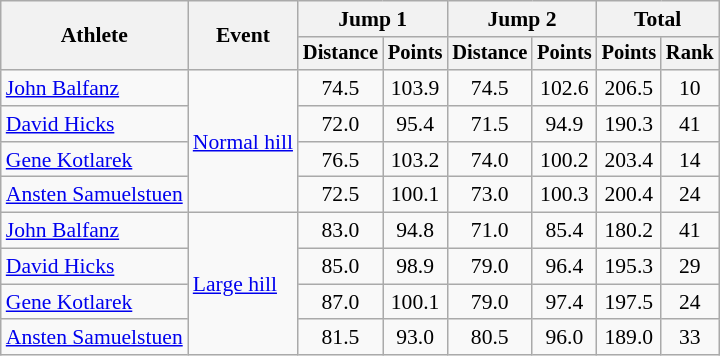<table class=wikitable style=font-size:90%;text-align:center>
<tr>
<th rowspan=2>Athlete</th>
<th rowspan=2>Event</th>
<th colspan=2>Jump 1</th>
<th colspan=2>Jump 2</th>
<th colspan=2>Total</th>
</tr>
<tr style=font-size:95%>
<th>Distance</th>
<th>Points</th>
<th>Distance</th>
<th>Points</th>
<th>Points</th>
<th>Rank</th>
</tr>
<tr>
<td align=left><a href='#'>John Balfanz</a></td>
<td align=left rowspan=4><a href='#'>Normal hill</a></td>
<td>74.5</td>
<td>103.9</td>
<td>74.5</td>
<td>102.6</td>
<td>206.5</td>
<td>10</td>
</tr>
<tr>
<td align=left><a href='#'>David Hicks</a></td>
<td>72.0</td>
<td>95.4</td>
<td>71.5</td>
<td>94.9</td>
<td>190.3</td>
<td>41</td>
</tr>
<tr>
<td align=left><a href='#'>Gene Kotlarek</a></td>
<td>76.5</td>
<td>103.2</td>
<td>74.0</td>
<td>100.2</td>
<td>203.4</td>
<td>14</td>
</tr>
<tr>
<td align=left><a href='#'>Ansten Samuelstuen</a></td>
<td>72.5</td>
<td>100.1</td>
<td>73.0</td>
<td>100.3</td>
<td>200.4</td>
<td>24</td>
</tr>
<tr>
<td align=left><a href='#'>John Balfanz</a></td>
<td align=left rowspan=4><a href='#'>Large hill</a></td>
<td>83.0</td>
<td>94.8</td>
<td>71.0</td>
<td>85.4</td>
<td>180.2</td>
<td>41</td>
</tr>
<tr>
<td align=left><a href='#'>David Hicks</a></td>
<td>85.0</td>
<td>98.9</td>
<td>79.0</td>
<td>96.4</td>
<td>195.3</td>
<td>29</td>
</tr>
<tr>
<td align=left><a href='#'>Gene Kotlarek</a></td>
<td>87.0</td>
<td>100.1</td>
<td>79.0</td>
<td>97.4</td>
<td>197.5</td>
<td>24</td>
</tr>
<tr>
<td align=left><a href='#'>Ansten Samuelstuen</a></td>
<td>81.5</td>
<td>93.0</td>
<td>80.5</td>
<td>96.0</td>
<td>189.0</td>
<td>33</td>
</tr>
</table>
